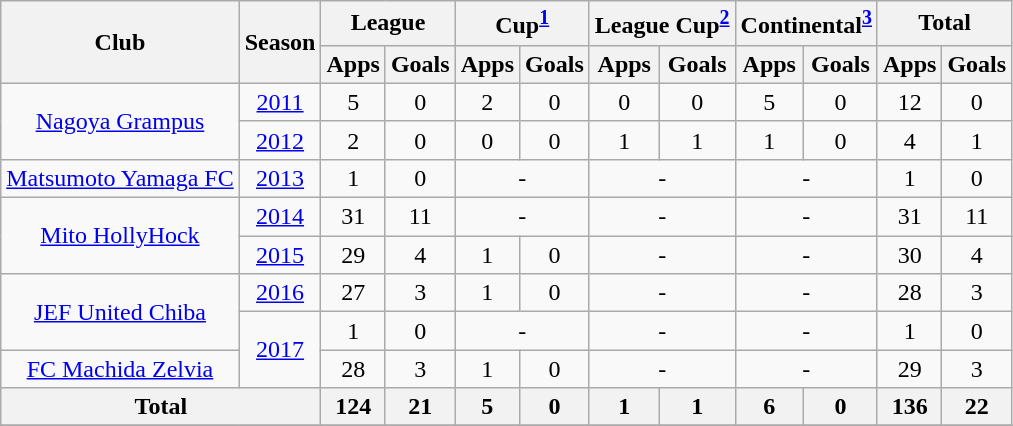<table class="wikitable" style="text-align:center;">
<tr>
<th rowspan="2">Club</th>
<th rowspan="2">Season</th>
<th colspan="2">League</th>
<th colspan="2">Cup<sup><a href='#'>1</a></sup></th>
<th colspan="2">League Cup<sup><a href='#'>2</a></sup></th>
<th colspan="2">Continental<sup><a href='#'>3</a></sup></th>
<th colspan="2">Total</th>
</tr>
<tr>
<th>Apps</th>
<th>Goals</th>
<th>Apps</th>
<th>Goals</th>
<th>Apps</th>
<th>Goals</th>
<th>Apps</th>
<th>Goals</th>
<th>Apps</th>
<th>Goals</th>
</tr>
<tr>
<td rowspan="2"><a href='#'>Nagoya Grampus</a></td>
<td><a href='#'>2011</a></td>
<td>5</td>
<td>0</td>
<td>2</td>
<td>0</td>
<td>0</td>
<td>0</td>
<td>5</td>
<td>0</td>
<td>12</td>
<td>0</td>
</tr>
<tr>
<td><a href='#'>2012</a></td>
<td>2</td>
<td>0</td>
<td>0</td>
<td>0</td>
<td>1</td>
<td>1</td>
<td>1</td>
<td>0</td>
<td>4</td>
<td>1</td>
</tr>
<tr>
<td><a href='#'>Matsumoto Yamaga FC</a></td>
<td><a href='#'>2013</a></td>
<td>1</td>
<td>0</td>
<td colspan="2">-</td>
<td colspan="2">-</td>
<td colspan="2">-</td>
<td>1</td>
<td>0</td>
</tr>
<tr>
<td rowspan="2"><a href='#'>Mito HollyHock</a></td>
<td><a href='#'>2014</a></td>
<td>31</td>
<td>11</td>
<td colspan="2">-</td>
<td colspan="2">-</td>
<td colspan="2">-</td>
<td>31</td>
<td>11</td>
</tr>
<tr>
<td><a href='#'>2015</a></td>
<td>29</td>
<td>4</td>
<td>1</td>
<td>0</td>
<td colspan="2">-</td>
<td colspan="2">-</td>
<td>30</td>
<td>4</td>
</tr>
<tr>
<td rowspan="2"><a href='#'>JEF United Chiba</a></td>
<td><a href='#'>2016</a></td>
<td>27</td>
<td>3</td>
<td>1</td>
<td>0</td>
<td colspan="2">-</td>
<td colspan="2">-</td>
<td>28</td>
<td>3</td>
</tr>
<tr>
<td rowspan="2"><a href='#'>2017</a></td>
<td>1</td>
<td>0</td>
<td colspan="2">-</td>
<td colspan="2">-</td>
<td colspan="2">-</td>
<td>1</td>
<td>0</td>
</tr>
<tr>
<td><a href='#'>FC Machida Zelvia</a></td>
<td>28</td>
<td>3</td>
<td>1</td>
<td>0</td>
<td colspan="2">-</td>
<td colspan="2">-</td>
<td>29</td>
<td>3</td>
</tr>
<tr>
<th colspan="2">Total</th>
<th>124</th>
<th>21</th>
<th>5</th>
<th>0</th>
<th>1</th>
<th>1</th>
<th>6</th>
<th>0</th>
<th>136</th>
<th>22</th>
</tr>
<tr>
</tr>
</table>
